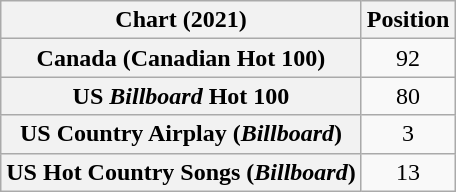<table class="wikitable sortable plainrowheaders" style="text-align:center">
<tr>
<th>Chart (2021)</th>
<th>Position</th>
</tr>
<tr>
<th scope="row">Canada (Canadian Hot 100)</th>
<td>92</td>
</tr>
<tr>
<th scope="row">US <em>Billboard</em> Hot 100</th>
<td>80</td>
</tr>
<tr>
<th scope="row">US Country Airplay (<em>Billboard</em>)</th>
<td>3</td>
</tr>
<tr>
<th scope="row">US Hot Country Songs (<em>Billboard</em>)</th>
<td>13</td>
</tr>
</table>
